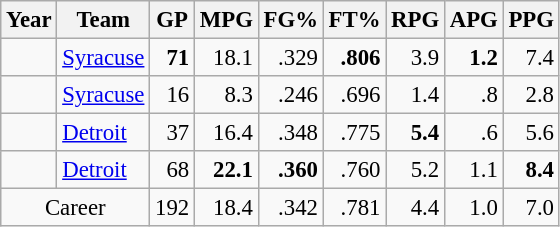<table class="wikitable sortable" style="font-size:95%; text-align:right;">
<tr>
<th>Year</th>
<th>Team</th>
<th>GP</th>
<th>MPG</th>
<th>FG%</th>
<th>FT%</th>
<th>RPG</th>
<th>APG</th>
<th>PPG</th>
</tr>
<tr>
<td style="text-align:left;"></td>
<td style="text-align:left;"><a href='#'>Syracuse</a></td>
<td><strong>71</strong></td>
<td>18.1</td>
<td>.329</td>
<td><strong>.806</strong></td>
<td>3.9</td>
<td><strong>1.2</strong></td>
<td>7.4</td>
</tr>
<tr>
<td style="text-align:left;"></td>
<td style="text-align:left;"><a href='#'>Syracuse</a></td>
<td>16</td>
<td>8.3</td>
<td>.246</td>
<td>.696</td>
<td>1.4</td>
<td>.8</td>
<td>2.8</td>
</tr>
<tr>
<td style="text-align:left;"></td>
<td style="text-align:left;"><a href='#'>Detroit</a></td>
<td>37</td>
<td>16.4</td>
<td>.348</td>
<td>.775</td>
<td><strong>5.4</strong></td>
<td>.6</td>
<td>5.6</td>
</tr>
<tr>
<td style="text-align:left;"></td>
<td style="text-align:left;"><a href='#'>Detroit</a></td>
<td>68</td>
<td><strong>22.1</strong></td>
<td><strong>.360</strong></td>
<td>.760</td>
<td>5.2</td>
<td>1.1</td>
<td><strong>8.4</strong></td>
</tr>
<tr>
<td colspan="2" style="text-align:center;">Career</td>
<td>192</td>
<td>18.4</td>
<td>.342</td>
<td>.781</td>
<td>4.4</td>
<td>1.0</td>
<td>7.0</td>
</tr>
</table>
